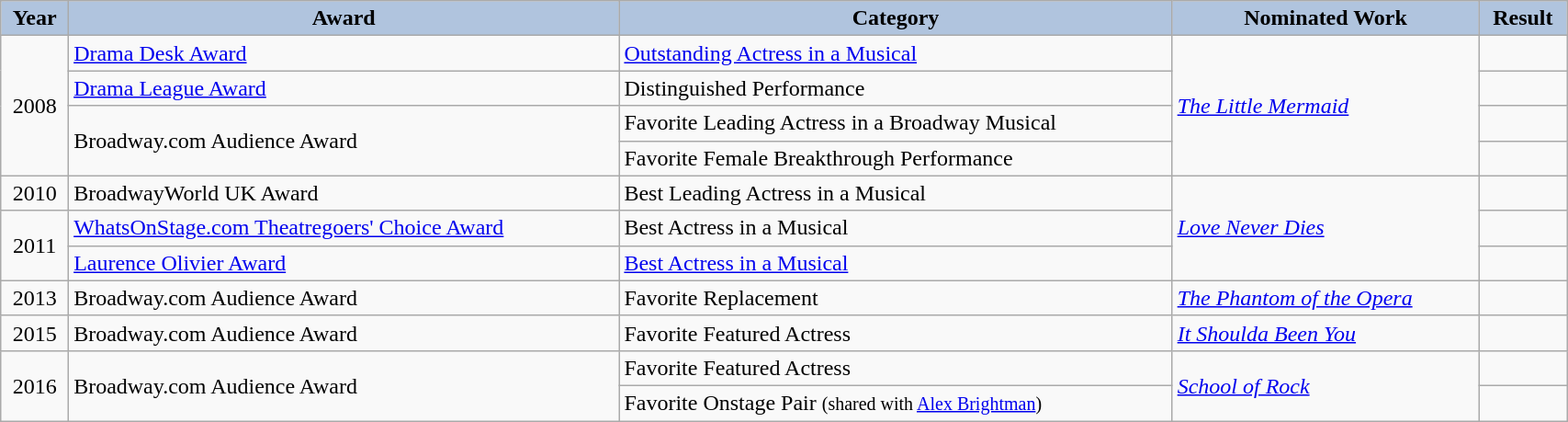<table class="wikitable" style="font-size:100%; background: #f9f9f9; width:90%">
<tr>
<th style="background:#B0C4DE">Year</th>
<th style="background:#B0C4DE">Award</th>
<th style="background:#B0C4DE">Category</th>
<th style="background:#B0C4DE">Nominated Work</th>
<th style="background:#B0C4DE">Result</th>
</tr>
<tr>
<td rowspan="4" align="center">2008</td>
<td><a href='#'>Drama Desk Award</a></td>
<td><a href='#'>Outstanding Actress in a Musical</a></td>
<td rowspan="4"><em><a href='#'>The Little Mermaid</a></em></td>
<td></td>
</tr>
<tr>
<td><a href='#'>Drama League Award</a></td>
<td>Distinguished Performance</td>
<td></td>
</tr>
<tr>
<td rowspan="2">Broadway.com Audience Award</td>
<td>Favorite Leading Actress in a Broadway Musical</td>
<td></td>
</tr>
<tr>
<td>Favorite Female Breakthrough Performance</td>
<td></td>
</tr>
<tr>
<td align="center">2010</td>
<td>BroadwayWorld UK Award</td>
<td>Best Leading Actress in a Musical</td>
<td rowspan="3"><em><a href='#'>Love Never Dies</a></em></td>
<td></td>
</tr>
<tr>
<td rowspan="2" align="center">2011</td>
<td><a href='#'>WhatsOnStage.com Theatregoers' Choice Award</a></td>
<td>Best Actress in a Musical</td>
<td></td>
</tr>
<tr>
<td><a href='#'>Laurence Olivier Award</a></td>
<td><a href='#'>Best Actress in a Musical</a></td>
<td></td>
</tr>
<tr>
<td align="center">2013</td>
<td>Broadway.com Audience Award</td>
<td>Favorite Replacement</td>
<td><em><a href='#'>The Phantom of the Opera</a></em></td>
<td></td>
</tr>
<tr>
<td align="center">2015</td>
<td>Broadway.com Audience Award</td>
<td>Favorite Featured Actress</td>
<td><em><a href='#'>It Shoulda Been You</a></em></td>
<td></td>
</tr>
<tr>
<td rowspan="2" align="center">2016</td>
<td rowspan="2">Broadway.com Audience Award</td>
<td>Favorite Featured Actress</td>
<td rowspan="2"><em><a href='#'>School of Rock</a></em></td>
<td></td>
</tr>
<tr>
<td>Favorite Onstage Pair <small>(shared with <a href='#'>Alex Brightman</a>)</small></td>
<td></td>
</tr>
</table>
